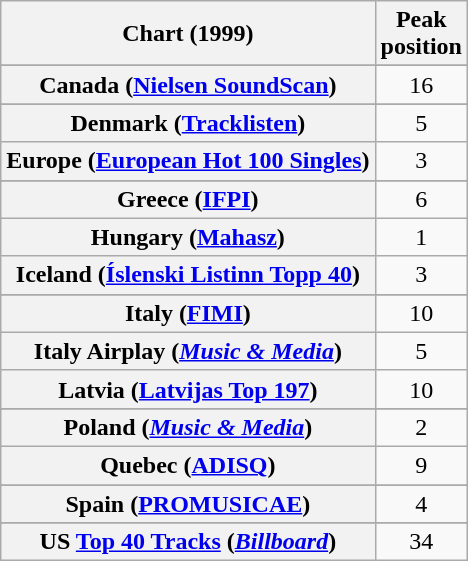<table class="wikitable sortable plainrowheaders" style="text-align:center">
<tr>
<th>Chart (1999)</th>
<th>Peak<br>position</th>
</tr>
<tr>
</tr>
<tr>
</tr>
<tr>
</tr>
<tr>
</tr>
<tr>
<th scope="row">Canada (<a href='#'>Nielsen SoundScan</a>)</th>
<td>16</td>
</tr>
<tr>
</tr>
<tr>
</tr>
<tr>
</tr>
<tr>
<th scope="row">Denmark (<a href='#'>Tracklisten</a>)</th>
<td>5</td>
</tr>
<tr>
<th scope="row">Europe (<a href='#'>European Hot 100 Singles</a>)</th>
<td>3</td>
</tr>
<tr>
</tr>
<tr>
</tr>
<tr>
</tr>
<tr>
<th scope="row">Greece (<a href='#'>IFPI</a>)</th>
<td>6</td>
</tr>
<tr>
<th scope="row">Hungary (<a href='#'>Mahasz</a>)</th>
<td>1</td>
</tr>
<tr>
<th scope="row">Iceland (<a href='#'>Íslenski Listinn Topp 40</a>)</th>
<td>3</td>
</tr>
<tr>
</tr>
<tr>
<th scope="row">Italy (<a href='#'>FIMI</a>)</th>
<td>10</td>
</tr>
<tr>
<th scope="row">Italy Airplay (<em><a href='#'>Music & Media</a></em>)</th>
<td>5</td>
</tr>
<tr>
<th scope="row">Latvia (<a href='#'>Latvijas Top 197</a>)</th>
<td align="center">10</td>
</tr>
<tr>
</tr>
<tr>
</tr>
<tr>
</tr>
<tr>
</tr>
<tr>
<th scope="row">Poland (<em><a href='#'>Music & Media</a></em>)</th>
<td>2</td>
</tr>
<tr>
<th scope="row">Quebec (<a href='#'>ADISQ</a>)</th>
<td>9</td>
</tr>
<tr>
</tr>
<tr>
<th scope="row">Spain (<a href='#'>PROMUSICAE</a>)</th>
<td>4</td>
</tr>
<tr>
</tr>
<tr>
</tr>
<tr>
</tr>
<tr>
</tr>
<tr>
</tr>
<tr>
</tr>
<tr>
</tr>
<tr>
</tr>
<tr>
</tr>
<tr>
<th scope="row">US <a href='#'>Top 40 Tracks</a> (<em><a href='#'>Billboard</a></em>)</th>
<td>34</td>
</tr>
</table>
